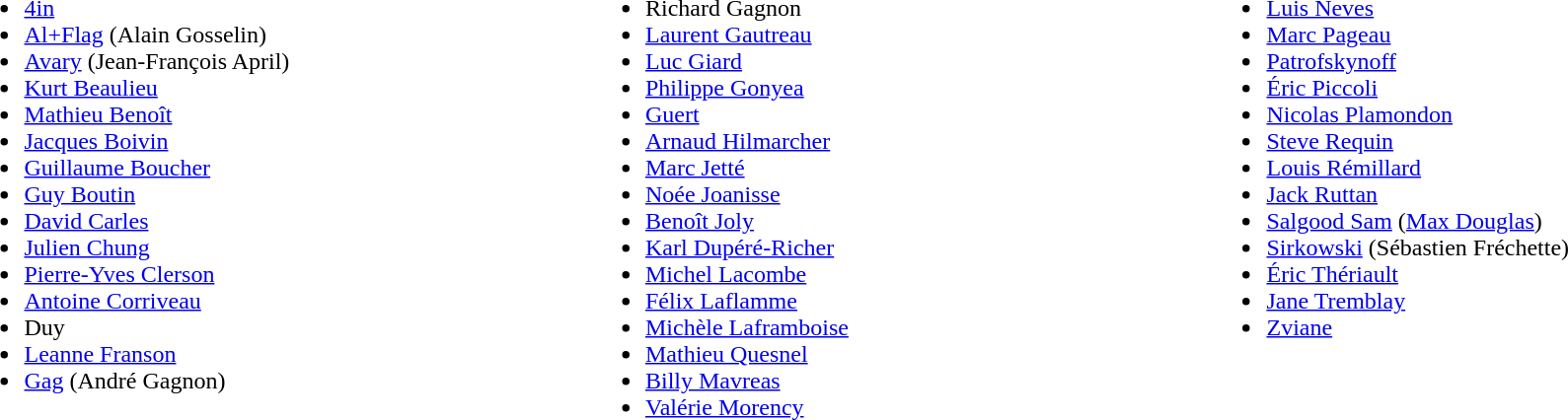<table width="100%" align="center" border="0" cellpadding="4" cellspacing="5">
<tr valign="top" align="left">
<td width="33%"><br><ul><li><a href='#'>4in</a></li><li><a href='#'>Al+Flag</a> (Alain Gosselin)</li><li><a href='#'>Avary</a> (Jean-François April)</li><li><a href='#'>Kurt Beaulieu</a></li><li><a href='#'>Mathieu Benoît</a></li><li><a href='#'>Jacques Boivin</a></li><li><a href='#'>Guillaume Boucher</a></li><li><a href='#'>Guy Boutin</a></li><li><a href='#'>David Carles</a></li><li><a href='#'>Julien Chung</a></li><li><a href='#'>Pierre-Yves Clerson</a></li><li><a href='#'>Antoine Corriveau</a></li><li>Duy</li><li><a href='#'>Leanne Franson</a></li><li><a href='#'>Gag</a> (André Gagnon)</li></ul></td>
<td width="33%"><br><ul><li>Richard Gagnon</li><li><a href='#'>Laurent Gautreau</a></li><li><a href='#'>Luc Giard</a></li><li><a href='#'>Philippe Gonyea</a></li><li><a href='#'>Guert</a></li><li><a href='#'>Arnaud Hilmarcher</a></li><li><a href='#'>Marc Jetté</a></li><li><a href='#'>Noée Joanisse</a></li><li><a href='#'>Benoît Joly</a></li><li><a href='#'>Karl Dupéré-Richer</a></li><li><a href='#'>Michel Lacombe</a></li><li><a href='#'>Félix Laflamme</a></li><li><a href='#'>Michèle Laframboise</a></li><li><a href='#'>Mathieu Quesnel</a></li><li><a href='#'>Billy Mavreas</a></li><li><a href='#'>Valérie Morency</a></li></ul></td>
<td width="33%"><br><ul><li><a href='#'>Luis Neves</a></li><li><a href='#'>Marc Pageau</a></li><li><a href='#'>Patrofskynoff</a></li><li><a href='#'>Éric Piccoli</a></li><li><a href='#'>Nicolas Plamondon</a></li><li><a href='#'>Steve Requin</a></li><li><a href='#'>Louis Rémillard</a></li><li><a href='#'>Jack Ruttan</a></li><li><a href='#'>Salgood Sam</a> (<a href='#'>Max Douglas</a>)</li><li><a href='#'>Sirkowski</a> (Sébastien Fréchette)</li><li><a href='#'>Éric Thériault</a></li><li><a href='#'>Jane Tremblay</a></li><li><a href='#'>Zviane</a></li></ul></td>
</tr>
</table>
